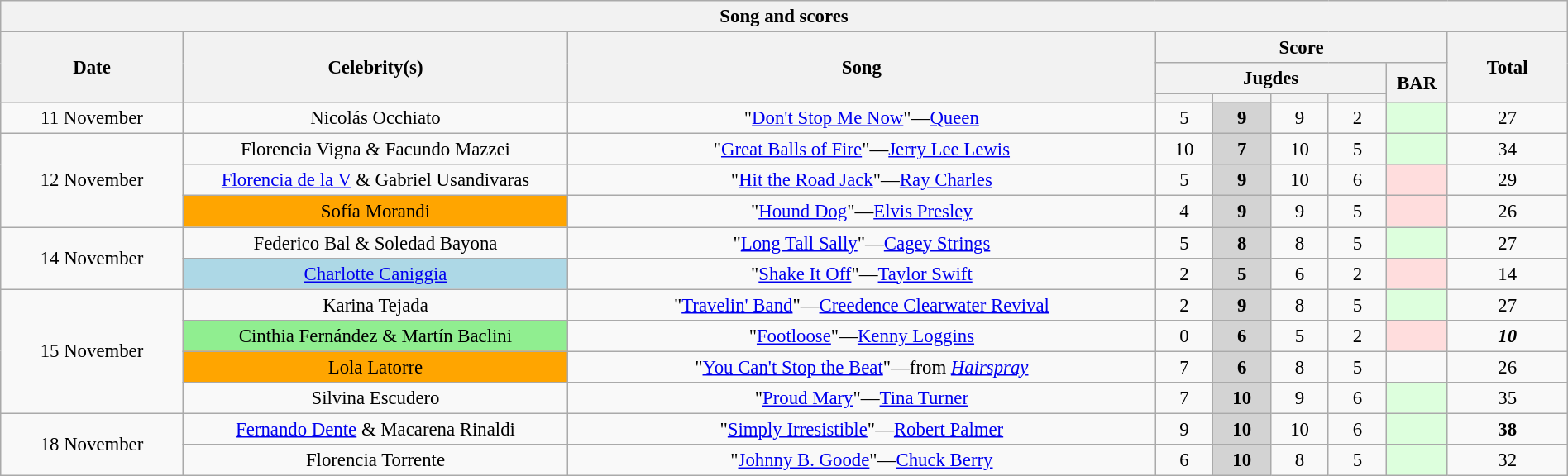<table class="wikitable collapsible collapsed" style="font-size:95%; text-align: center; width: 100%;">
<tr>
<th colspan="11" style="with: 100%;" align=center>Song and scores</th>
</tr>
<tr>
<th rowspan="3" width=110>Date</th>
<th rowspan="3" width=240>Celebrity(s)</th>
<th rowspan="3" width=370>Song</th>
<th colspan="5">Score</th>
<th rowspan="3" width=70>Total</th>
</tr>
<tr>
<th colspan="4">Jugdes</th>
<th rowspan="2" width=30>BAR<br></th>
</tr>
<tr>
<th width=30></th>
<th width=30></th>
<th width=30></th>
<th width=30></th>
</tr>
<tr>
<td rowspan="1">11 November</td>
<td bgcolor="">Nicolás Occhiato</td>
<td>"<a href='#'>Don't Stop Me Now</a>"—<a href='#'>Queen</a></td>
<td>5</td>
<td bgcolor="lightgrey"><strong>9</strong></td>
<td>9</td>
<td>2</td>
<td bgcolor="#ddffdd"></td>
<td>27</td>
</tr>
<tr>
<td rowspan="3">12 November</td>
<td bgcolor="">Florencia Vigna & Facundo Mazzei</td>
<td>"<a href='#'>Great Balls of Fire</a>"—<a href='#'>Jerry Lee Lewis</a></td>
<td>10</td>
<td bgcolor="lightgrey"><strong>7</strong></td>
<td>10</td>
<td>5</td>
<td bgcolor="#ddffdd"></td>
<td>34</td>
</tr>
<tr>
<td bgcolor=""><a href='#'>Florencia de la V</a> & Gabriel Usandivaras</td>
<td>"<a href='#'>Hit the Road Jack</a>"—<a href='#'>Ray Charles</a></td>
<td>5</td>
<td bgcolor="lightgrey"><strong>9</strong></td>
<td>10</td>
<td>6</td>
<td bgcolor="#ffdddd"></td>
<td>29</td>
</tr>
<tr>
<td bgcolor="orange">Sofía Morandi</td>
<td>"<a href='#'>Hound Dog</a>"—<a href='#'>Elvis Presley</a></td>
<td>4</td>
<td bgcolor="lightgrey"><strong>9</strong></td>
<td>9</td>
<td>5</td>
<td bgcolor="#ffdddd"></td>
<td>26</td>
</tr>
<tr>
<td rowspan="2">14 November</td>
<td bgcolor="">Federico Bal & Soledad Bayona</td>
<td>"<a href='#'>Long Tall Sally</a>"—<a href='#'>Cagey Strings</a></td>
<td>5</td>
<td bgcolor="lightgrey"><strong>8</strong></td>
<td>8</td>
<td>5</td>
<td bgcolor="#ddffdd"></td>
<td>27</td>
</tr>
<tr>
<td bgcolor="lightblue"><a href='#'>Charlotte Caniggia</a></td>
<td>"<a href='#'>Shake It Off</a>"—<a href='#'>Taylor Swift</a></td>
<td>2</td>
<td bgcolor="lightgrey"><strong>5</strong></td>
<td>6</td>
<td>2</td>
<td bgcolor="#ffdddd"></td>
<td>14</td>
</tr>
<tr>
<td rowspan="4">15 November</td>
<td bgcolor="">Karina Tejada</td>
<td>"<a href='#'>Travelin' Band</a>"—<a href='#'>Creedence Clearwater Revival</a></td>
<td>2</td>
<td bgcolor="lightgrey"><strong>9</strong></td>
<td>8</td>
<td>5</td>
<td bgcolor="#ddffdd"></td>
<td>27</td>
</tr>
<tr>
<td bgcolor="lightgreen">Cinthia Fernández & Martín Baclini</td>
<td>"<a href='#'>Footloose</a>"—<a href='#'>Kenny Loggins</a></td>
<td>0</td>
<td bgcolor="lightgrey"><strong>6</strong></td>
<td>5</td>
<td>2</td>
<td bgcolor="#ffdddd"></td>
<td><span><strong><em>10</em></strong></span></td>
</tr>
<tr>
<td bgcolor="orange">Lola Latorre</td>
<td>"<a href='#'>You Can't Stop the Beat</a>"—from <em><a href='#'>Hairspray</a></em></td>
<td>7</td>
<td bgcolor="lightgrey"><strong>6</strong></td>
<td>8</td>
<td>5</td>
<td></td>
<td>26</td>
</tr>
<tr>
<td bgcolor="">Silvina Escudero</td>
<td>"<a href='#'>Proud Mary</a>"—<a href='#'>Tina Turner</a></td>
<td>7</td>
<td bgcolor="lightgrey"><strong>10</strong></td>
<td>9</td>
<td>6</td>
<td bgcolor="#ddffdd"></td>
<td>35</td>
</tr>
<tr>
<td rowspan="2">18 November</td>
<td bgcolor=""><a href='#'>Fernando Dente</a> & Macarena Rinaldi</td>
<td>"<a href='#'>Simply Irresistible</a>"—<a href='#'>Robert Palmer</a></td>
<td>9</td>
<td bgcolor="lightgrey"><strong>10</strong></td>
<td>10</td>
<td>6</td>
<td bgcolor="#ddffdd"></td>
<td><span><strong>38</strong></span></td>
</tr>
<tr>
<td bgcolor="">Florencia Torrente</td>
<td>"<a href='#'>Johnny B. Goode</a>"—<a href='#'>Chuck Berry</a></td>
<td>6</td>
<td bgcolor="lightgrey"><strong>10</strong></td>
<td>8</td>
<td>5</td>
<td bgcolor="#ddffdd"></td>
<td>32</td>
</tr>
</table>
